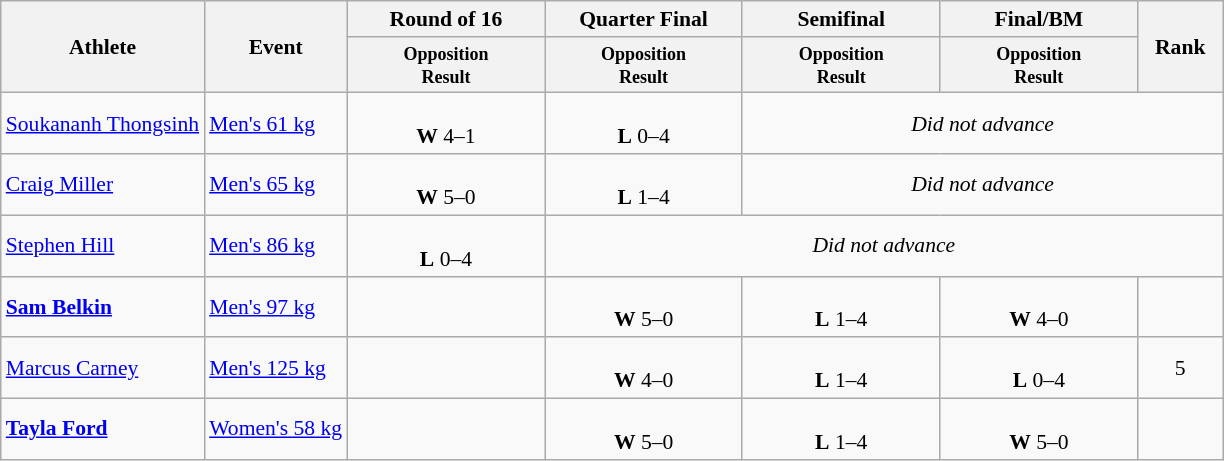<table class="wikitable" style="text-align:center;font-size:90%">
<tr>
<th rowspan="2">Athlete</th>
<th rowspan="2">Event</th>
<th width=125>Round of 16</th>
<th width=125>Quarter Final</th>
<th width=125>Semifinal</th>
<th width=125>Final/BM</th>
<th rowspan="2" style="width:50px;">Rank</th>
</tr>
<tr>
<th style="line-height:1em"><small>Opposition<br>Result</small></th>
<th style="line-height:1em"><small>Opposition<br>Result</small></th>
<th style="line-height:1em"><small>Opposition<br>Result</small></th>
<th style="line-height:1em"><small>Opposition<br>Result</small></th>
</tr>
<tr>
<td align=left><a href='#'>Soukananh Thongsinh</a></td>
<td align=left><a href='#'>Men's 61 kg</a></td>
<td><br><strong>W</strong> 4–1</td>
<td><br><strong>L</strong> 0–4</td>
<td colspan=3><em>Did not advance</em></td>
</tr>
<tr>
<td align=left><a href='#'>Craig Miller</a></td>
<td align=left><a href='#'>Men's 65 kg</a></td>
<td><br><strong>W</strong> 5–0</td>
<td><br><strong>L</strong> 1–4</td>
<td colspan=3><em>Did not advance</em></td>
</tr>
<tr>
<td align=left><a href='#'>Stephen Hill</a></td>
<td align=left><a href='#'>Men's 86 kg</a></td>
<td><br><strong>L</strong> 0–4</td>
<td colspan=4><em>Did not advance</em></td>
</tr>
<tr>
<td align=left><strong><a href='#'>Sam Belkin</a></strong></td>
<td align=left><a href='#'>Men's 97 kg</a></td>
<td></td>
<td><br><strong>W</strong> 5–0</td>
<td><br><strong>L</strong> 1–4</td>
<td><br><strong>W</strong> 4–0</td>
<td></td>
</tr>
<tr>
<td align=left><a href='#'>Marcus Carney</a></td>
<td align=left><a href='#'>Men's 125 kg</a></td>
<td></td>
<td><br><strong>W</strong> 4–0</td>
<td><br><strong>L</strong> 1–4</td>
<td><br><strong>L</strong> 0–4</td>
<td>5</td>
</tr>
<tr>
<td align=left><strong><a href='#'>Tayla Ford</a></strong></td>
<td align=left><a href='#'>Women's 58 kg</a></td>
<td></td>
<td><br><strong>W</strong> 5–0</td>
<td><br><strong>L</strong> 1–4</td>
<td><br><strong>W</strong> 5–0</td>
<td></td>
</tr>
</table>
